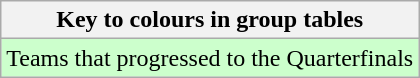<table class="wikitable">
<tr>
<th>Key to colours in group tables</th>
</tr>
<tr bgcolor=#ccffcc>
<td>Teams that progressed to the Quarterfinals</td>
</tr>
</table>
